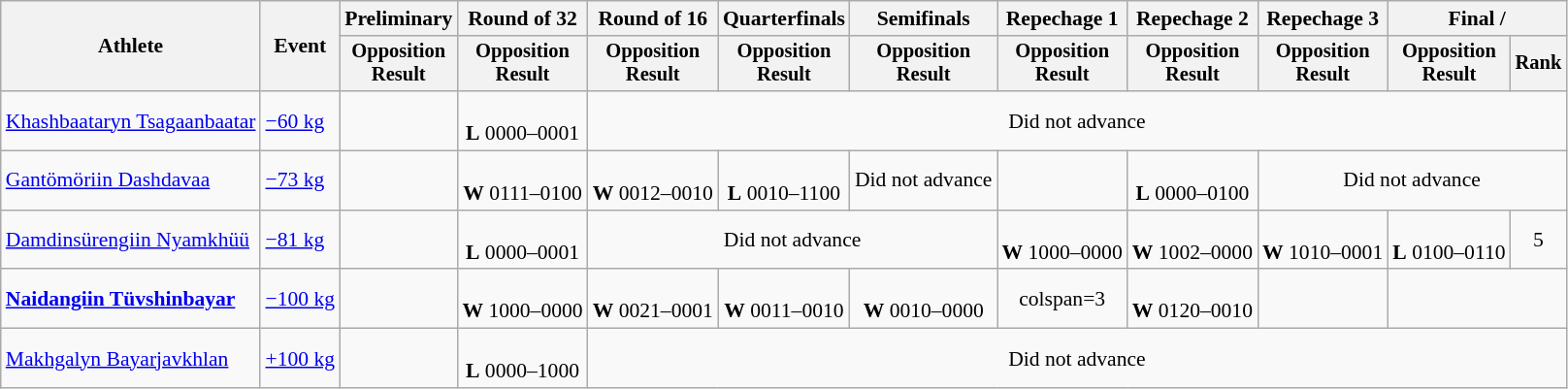<table class="wikitable" style="font-size:90%">
<tr>
<th rowspan="2">Athlete</th>
<th rowspan="2">Event</th>
<th>Preliminary</th>
<th>Round of 32</th>
<th>Round of 16</th>
<th>Quarterfinals</th>
<th>Semifinals</th>
<th>Repechage 1</th>
<th>Repechage 2</th>
<th>Repechage 3</th>
<th colspan=2>Final / </th>
</tr>
<tr style="font-size:95%">
<th>Opposition<br>Result</th>
<th>Opposition<br>Result</th>
<th>Opposition<br>Result</th>
<th>Opposition<br>Result</th>
<th>Opposition<br>Result</th>
<th>Opposition<br>Result</th>
<th>Opposition<br>Result</th>
<th>Opposition<br>Result</th>
<th>Opposition<br>Result</th>
<th>Rank</th>
</tr>
<tr align=center>
<td align=left><a href='#'>Khashbaataryn Tsagaanbaatar</a></td>
<td align=left><a href='#'>−60 kg</a></td>
<td></td>
<td><br><strong>L</strong> 0000–0001</td>
<td colspan=8>Did not advance</td>
</tr>
<tr align=center>
<td align=left><a href='#'>Gantömöriin Dashdavaa</a></td>
<td align=left><a href='#'>−73 kg</a></td>
<td></td>
<td><br><strong>W</strong> 0111–0100</td>
<td><br><strong>W</strong> 0012–0010</td>
<td><br><strong>L</strong> 0010–1100</td>
<td>Did not advance</td>
<td></td>
<td><br><strong>L</strong> 0000–0100</td>
<td colspan=3>Did not advance</td>
</tr>
<tr align=center>
<td align=left><a href='#'>Damdinsürengiin Nyamkhüü</a></td>
<td align=left><a href='#'>−81 kg</a></td>
<td></td>
<td><br><strong>L</strong> 0000–0001</td>
<td colspan=3>Did not advance</td>
<td><br><strong>W</strong> 1000–0000</td>
<td><br><strong>W</strong> 1002–0000</td>
<td><br><strong>W</strong> 1010–0001</td>
<td><br><strong>L</strong> 0100–0110</td>
<td>5</td>
</tr>
<tr align=center>
<td align=left><strong><a href='#'>Naidangiin Tüvshinbayar</a></strong></td>
<td align=left><a href='#'>−100 kg</a></td>
<td></td>
<td><br><strong>W</strong> 1000–0000</td>
<td><br><strong>W</strong> 0021–0001</td>
<td><br><strong>W</strong> 0011–0010</td>
<td><br><strong>W</strong> 0010–0000</td>
<td>colspan=3 </td>
<td><br><strong>W</strong> 0120–0010</td>
<td></td>
</tr>
<tr align=center>
<td align=left><a href='#'>Makhgalyn Bayarjavkhlan</a></td>
<td align=left><a href='#'>+100 kg</a></td>
<td></td>
<td><br><strong>L</strong> 0000–1000</td>
<td colspan=8>Did not advance</td>
</tr>
</table>
